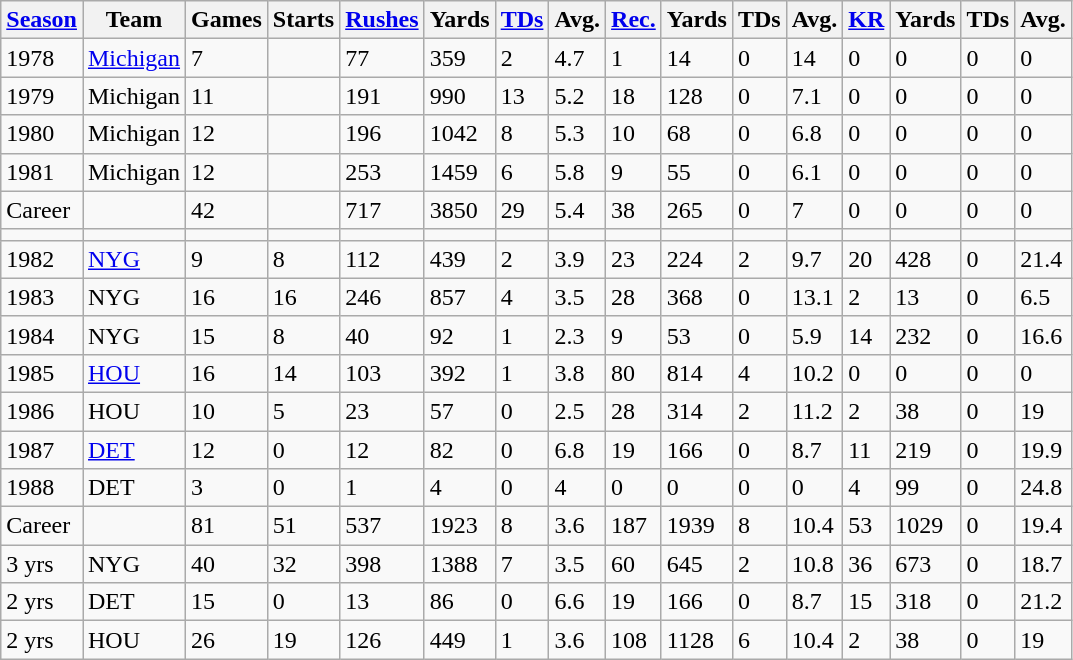<table class=wikitable>
<tr>
<th><a href='#'>Season</a></th>
<th>Team</th>
<th>Games</th>
<th>Starts</th>
<th><a href='#'>Rushes</a></th>
<th>Yards</th>
<th><a href='#'>TDs</a></th>
<th>Avg.</th>
<th><a href='#'>Rec.</a></th>
<th>Yards</th>
<th>TDs</th>
<th>Avg.</th>
<th><a href='#'>KR</a></th>
<th>Yards</th>
<th>TDs</th>
<th>Avg.</th>
</tr>
<tr>
<td>1978</td>
<td><a href='#'>Michigan</a></td>
<td>7</td>
<td></td>
<td>77</td>
<td>359</td>
<td>2</td>
<td>4.7</td>
<td>1</td>
<td>14</td>
<td>0</td>
<td>14</td>
<td>0</td>
<td>0</td>
<td>0</td>
<td>0</td>
</tr>
<tr>
<td>1979</td>
<td>Michigan</td>
<td>11</td>
<td></td>
<td>191</td>
<td>990</td>
<td>13</td>
<td>5.2</td>
<td>18</td>
<td>128</td>
<td>0</td>
<td>7.1</td>
<td>0</td>
<td>0</td>
<td>0</td>
<td>0</td>
</tr>
<tr>
<td>1980</td>
<td>Michigan</td>
<td>12</td>
<td></td>
<td>196</td>
<td>1042</td>
<td>8</td>
<td>5.3</td>
<td>10</td>
<td>68</td>
<td>0</td>
<td>6.8</td>
<td>0</td>
<td>0</td>
<td>0</td>
<td>0</td>
</tr>
<tr>
<td>1981</td>
<td>Michigan</td>
<td>12</td>
<td></td>
<td>253</td>
<td>1459</td>
<td>6</td>
<td>5.8</td>
<td>9</td>
<td>55</td>
<td>0</td>
<td>6.1</td>
<td>0</td>
<td>0</td>
<td>0</td>
<td>0</td>
</tr>
<tr>
<td>Career</td>
<td></td>
<td>42</td>
<td></td>
<td>717</td>
<td>3850</td>
<td>29</td>
<td>5.4</td>
<td>38</td>
<td>265</td>
<td>0</td>
<td>7</td>
<td>0</td>
<td>0</td>
<td>0</td>
<td>0</td>
</tr>
<tr>
<td></td>
<td></td>
<td></td>
<td></td>
<td></td>
<td></td>
<td></td>
<td></td>
<td></td>
<td></td>
<td></td>
<td></td>
<td></td>
<td></td>
<td></td>
<td></td>
</tr>
<tr>
<td>1982</td>
<td><a href='#'>NYG</a></td>
<td>9</td>
<td>8</td>
<td>112</td>
<td>439</td>
<td>2</td>
<td>3.9</td>
<td>23</td>
<td>224</td>
<td>2</td>
<td>9.7</td>
<td>20</td>
<td>428</td>
<td>0</td>
<td>21.4</td>
</tr>
<tr>
<td>1983</td>
<td>NYG</td>
<td>16</td>
<td>16</td>
<td>246</td>
<td>857</td>
<td>4</td>
<td>3.5</td>
<td>28</td>
<td>368</td>
<td>0</td>
<td>13.1</td>
<td>2</td>
<td>13</td>
<td>0</td>
<td>6.5</td>
</tr>
<tr>
<td>1984</td>
<td>NYG</td>
<td>15</td>
<td>8</td>
<td>40</td>
<td>92</td>
<td>1</td>
<td>2.3</td>
<td>9</td>
<td>53</td>
<td>0</td>
<td>5.9</td>
<td>14</td>
<td>232</td>
<td>0</td>
<td>16.6</td>
</tr>
<tr>
<td>1985</td>
<td><a href='#'>HOU</a></td>
<td>16</td>
<td>14</td>
<td>103</td>
<td>392</td>
<td>1</td>
<td>3.8</td>
<td>80</td>
<td>814</td>
<td>4</td>
<td>10.2</td>
<td>0</td>
<td>0</td>
<td>0</td>
<td>0</td>
</tr>
<tr>
<td>1986</td>
<td>HOU</td>
<td>10</td>
<td>5</td>
<td>23</td>
<td>57</td>
<td>0</td>
<td>2.5</td>
<td>28</td>
<td>314</td>
<td>2</td>
<td>11.2</td>
<td>2</td>
<td>38</td>
<td>0</td>
<td>19</td>
</tr>
<tr>
<td>1987</td>
<td><a href='#'>DET</a></td>
<td>12</td>
<td>0</td>
<td>12</td>
<td>82</td>
<td>0</td>
<td>6.8</td>
<td>19</td>
<td>166</td>
<td>0</td>
<td>8.7</td>
<td>11</td>
<td>219</td>
<td>0</td>
<td>19.9</td>
</tr>
<tr>
<td>1988</td>
<td>DET</td>
<td>3</td>
<td>0</td>
<td>1</td>
<td>4</td>
<td>0</td>
<td>4</td>
<td>0</td>
<td>0</td>
<td>0</td>
<td>0</td>
<td>4</td>
<td>99</td>
<td>0</td>
<td>24.8</td>
</tr>
<tr>
<td>Career</td>
<td></td>
<td>81</td>
<td>51</td>
<td>537</td>
<td>1923</td>
<td>8</td>
<td>3.6</td>
<td>187</td>
<td>1939</td>
<td>8</td>
<td>10.4</td>
<td>53</td>
<td>1029</td>
<td>0</td>
<td>19.4</td>
</tr>
<tr>
<td>3 yrs</td>
<td>NYG</td>
<td>40</td>
<td>32</td>
<td>398</td>
<td>1388</td>
<td>7</td>
<td>3.5</td>
<td>60</td>
<td>645</td>
<td>2</td>
<td>10.8</td>
<td>36</td>
<td>673</td>
<td>0</td>
<td>18.7</td>
</tr>
<tr>
<td>2 yrs</td>
<td>DET</td>
<td>15</td>
<td>0</td>
<td>13</td>
<td>86</td>
<td>0</td>
<td>6.6</td>
<td>19</td>
<td>166</td>
<td>0</td>
<td>8.7</td>
<td>15</td>
<td>318</td>
<td>0</td>
<td>21.2</td>
</tr>
<tr>
<td>2 yrs</td>
<td>HOU</td>
<td>26</td>
<td>19</td>
<td>126</td>
<td>449</td>
<td>1</td>
<td>3.6</td>
<td>108</td>
<td>1128</td>
<td>6</td>
<td>10.4</td>
<td>2</td>
<td>38</td>
<td>0</td>
<td>19</td>
</tr>
</table>
